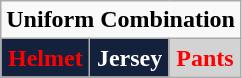<table class="wikitable"  style="display: inline-table;">
<tr>
<td align="center" Colspan="3"><strong>Uniform Combination</strong></td>
</tr>
<tr align="center">
<td style="background:#14213D; color:red"><strong>Helmet</strong></td>
<td style="background:#14213D; color:white"><strong>Jersey</strong></td>
<td style="background:lightgrey; color:red"><strong>Pants</strong></td>
</tr>
</table>
